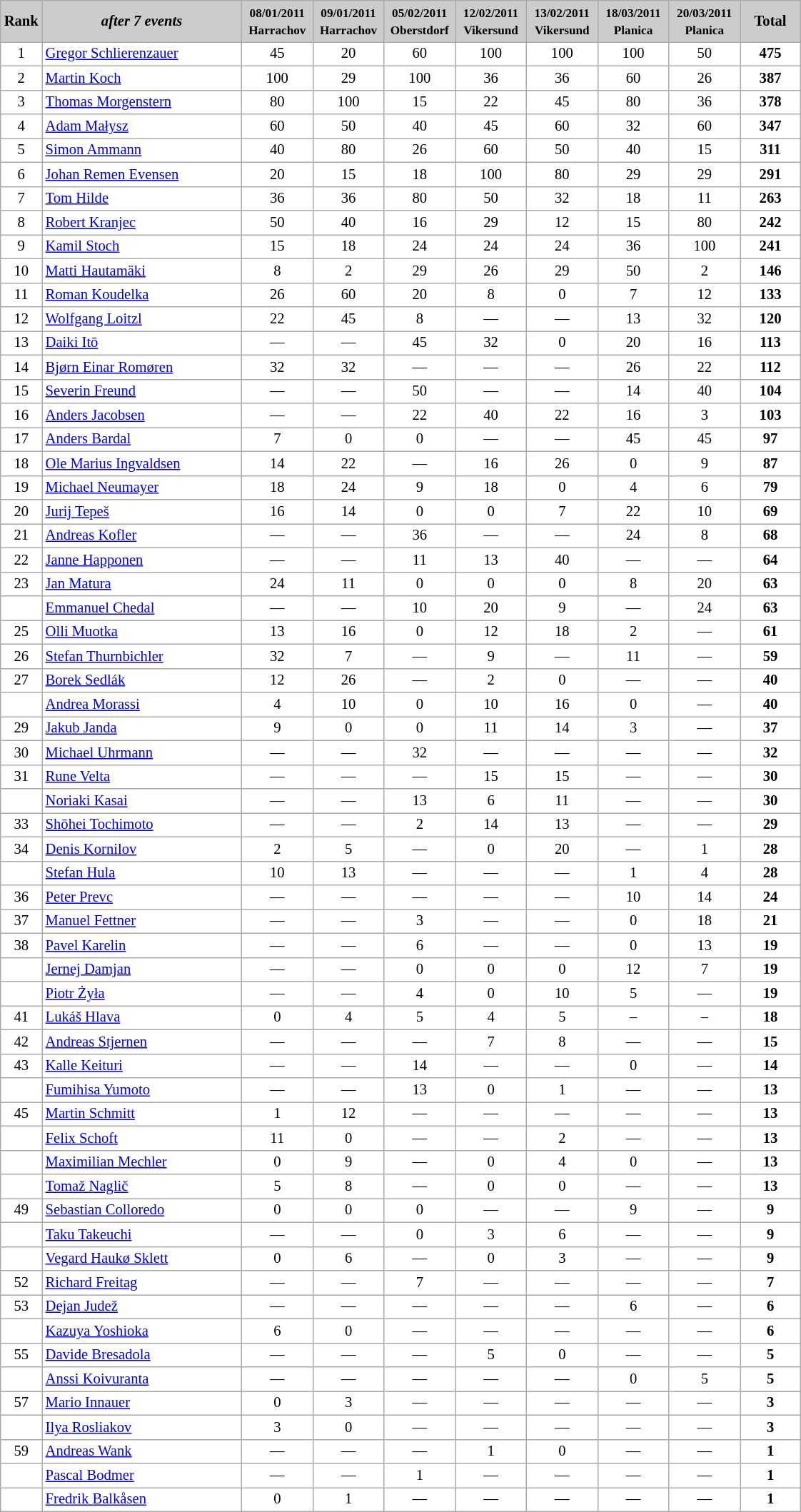<table class="wikitable plainrowheaders" style="background:#fff; font-size:86%; line-height:16px; border:gray solid 1px; border-collapse:collapse;">
<tr style="background:#ccc; text-align:center;">
<th scope="col" style="background:#ccc;" width=10px;">Rank</th>
<th scope="col" style="background:#ccc;" width=180px;"><em>after 7 events</em></th>
<th scope="col" style="background:#ccc;" width=60px;"><small>08/01/2011<br>Harrachov</small></th>
<th scope="col" style="background:#ccc;" width=60px;"><small>09/01/2011<br>Harrachov</small></th>
<th scope="col" style="background:#ccc;" width=60px;"><small>05/02/2011<br>Oberstdorf</small></th>
<th scope="col" style="background:#ccc;" width=60px;"><small>12/02/2011<br>Vikersund</small></th>
<th scope="col" style="background:#ccc;" width=60px;"><small>13/02/2011<br>Vikersund</small></th>
<th scope="col" style="background:#ccc;" width=60px;"><small>18/03/2011<br>Planica</small></th>
<th scope="col" style="background:#ccc;" width=60px;"><small>20/03/2011<br>Planica</small></th>
<th scope="col" style="background:#ccc;" width=50px;">Total</th>
</tr>
<tr align="center">
<td>1</td>
<td align="left"> <a href='#'>Gregor Schlierenzauer</a></td>
<td>45</td>
<td>20</td>
<td>60</td>
<td>100</td>
<td>100</td>
<td>100</td>
<td>50</td>
<td><strong>475</strong></td>
</tr>
<tr align="center">
<td>2</td>
<td align="left"> <a href='#'>Martin Koch</a></td>
<td>100</td>
<td>29</td>
<td>100</td>
<td>36</td>
<td>36</td>
<td>60</td>
<td>26</td>
<td><strong>387</strong></td>
</tr>
<tr align="center">
<td>3</td>
<td align="left"> <a href='#'>Thomas Morgenstern</a></td>
<td>80</td>
<td>100</td>
<td>15</td>
<td>22</td>
<td>45</td>
<td>80</td>
<td>36</td>
<td><strong>378</strong></td>
</tr>
<tr align="center">
<td>4</td>
<td align="left"> <a href='#'>Adam Małysz</a></td>
<td>60</td>
<td>50</td>
<td>40</td>
<td>45</td>
<td>60</td>
<td>32</td>
<td>60</td>
<td><strong>347</strong></td>
</tr>
<tr align="center">
<td>5</td>
<td align="left"> <a href='#'>Simon Ammann</a></td>
<td>40</td>
<td>80</td>
<td>26</td>
<td>60</td>
<td>50</td>
<td>40</td>
<td>15</td>
<td><strong>311</strong></td>
</tr>
<tr align="center">
<td>6</td>
<td align="left"> <a href='#'>Johan Remen Evensen</a></td>
<td>20</td>
<td>15</td>
<td>18</td>
<td>100</td>
<td>80</td>
<td>29</td>
<td>29</td>
<td><strong>291</strong></td>
</tr>
<tr align="center">
<td>7</td>
<td align="left"> <a href='#'>Tom Hilde</a></td>
<td>36</td>
<td>36</td>
<td>80</td>
<td>50</td>
<td>32</td>
<td>18</td>
<td>11</td>
<td><strong>263</strong></td>
</tr>
<tr align="center">
<td>8</td>
<td align="left"> <a href='#'>Robert Kranjec</a></td>
<td>50</td>
<td>40</td>
<td>16</td>
<td>29</td>
<td>12</td>
<td>15</td>
<td>80</td>
<td><strong>242</strong></td>
</tr>
<tr align="center">
<td>9</td>
<td align="left"> <a href='#'>Kamil Stoch</a></td>
<td>15</td>
<td>18</td>
<td>24</td>
<td>24</td>
<td>24</td>
<td>36</td>
<td>100</td>
<td><strong>241</strong></td>
</tr>
<tr align="center">
<td>10</td>
<td align="left"> <a href='#'>Matti Hautamäki</a></td>
<td>8</td>
<td>2</td>
<td>29</td>
<td>26</td>
<td>29</td>
<td>50</td>
<td>2</td>
<td><strong>146</strong></td>
</tr>
<tr align="center">
<td>11</td>
<td align="left"> <a href='#'>Roman Koudelka</a></td>
<td>26</td>
<td>60</td>
<td>20</td>
<td>8</td>
<td>0</td>
<td>7</td>
<td>12</td>
<td><strong>133</strong></td>
</tr>
<tr align="center">
<td>12</td>
<td align="left"> <a href='#'>Wolfgang Loitzl</a></td>
<td>22</td>
<td>45</td>
<td>8</td>
<td>—</td>
<td>—</td>
<td>13</td>
<td>32</td>
<td><strong>120</strong></td>
</tr>
<tr align="center">
<td>13</td>
<td align="left"> <a href='#'>Daiki Itō</a></td>
<td>—</td>
<td>—</td>
<td>45</td>
<td>32</td>
<td>0</td>
<td>20</td>
<td>16</td>
<td><strong>113</strong></td>
</tr>
<tr align="center">
<td>14</td>
<td align="left"> <a href='#'>Bjørn Einar Romøren</a></td>
<td>32</td>
<td>32</td>
<td>—</td>
<td>—</td>
<td>—</td>
<td>26</td>
<td>22</td>
<td><strong>112</strong></td>
</tr>
<tr align="center">
<td>15</td>
<td align="left"> <a href='#'>Severin Freund</a></td>
<td>—</td>
<td>—</td>
<td>50</td>
<td>—</td>
<td>—</td>
<td>14</td>
<td>40</td>
<td><strong>104</strong></td>
</tr>
<tr align="center">
<td>16</td>
<td align="left"> <a href='#'>Anders Jacobsen</a></td>
<td>—</td>
<td>—</td>
<td>22</td>
<td>40</td>
<td>22</td>
<td>16</td>
<td>3</td>
<td><strong>103</strong></td>
</tr>
<tr align="center">
<td>17</td>
<td align="left"> <a href='#'>Anders Bardal</a></td>
<td>7</td>
<td>0</td>
<td>0</td>
<td>—</td>
<td>—</td>
<td>45</td>
<td>45</td>
<td><strong>97</strong></td>
</tr>
<tr align="center">
<td>18</td>
<td align="left"> <a href='#'>Ole Marius Ingvaldsen</a></td>
<td>14</td>
<td>22</td>
<td>—</td>
<td>16</td>
<td>26</td>
<td>0</td>
<td>9</td>
<td><strong>87</strong></td>
</tr>
<tr align="center">
<td>19</td>
<td align="left"> <a href='#'>Michael Neumayer</a></td>
<td>18</td>
<td>24</td>
<td>9</td>
<td>18</td>
<td>0</td>
<td>4</td>
<td>6</td>
<td><strong>79</strong></td>
</tr>
<tr align="center">
<td>20</td>
<td align="left"> <a href='#'>Jurij Tepeš</a></td>
<td>16</td>
<td>14</td>
<td>0</td>
<td>0</td>
<td>7</td>
<td>22</td>
<td>10</td>
<td><strong>69</strong></td>
</tr>
<tr align="center">
<td>21</td>
<td align="left"> <a href='#'>Andreas Kofler</a></td>
<td>—</td>
<td>—</td>
<td>36</td>
<td>—</td>
<td>—</td>
<td>24</td>
<td>8</td>
<td><strong>68</strong></td>
</tr>
<tr align="center">
<td>22</td>
<td align="left"> <a href='#'>Janne Happonen</a></td>
<td>—</td>
<td>—</td>
<td>11</td>
<td>13</td>
<td>40</td>
<td>—</td>
<td>—</td>
<td><strong>64</strong></td>
</tr>
<tr align="center">
<td>23</td>
<td align="left"> <a href='#'>Jan Matura</a></td>
<td>24</td>
<td>11</td>
<td>0</td>
<td>0</td>
<td>0</td>
<td>8</td>
<td>20</td>
<td><strong>63</strong></td>
</tr>
<tr align="center">
<td></td>
<td align="left"> <a href='#'>Emmanuel Chedal</a></td>
<td>—</td>
<td>—</td>
<td>10</td>
<td>20</td>
<td>9</td>
<td>—</td>
<td>24</td>
<td><strong>63</strong></td>
</tr>
<tr align="center">
<td>25</td>
<td align="left"> <a href='#'>Olli Muotka</a></td>
<td>13</td>
<td>16</td>
<td>0</td>
<td>12</td>
<td>18</td>
<td>2</td>
<td>—</td>
<td><strong>61</strong></td>
</tr>
<tr align="center">
<td>26</td>
<td align="left"> <a href='#'>Stefan Thurnbichler</a></td>
<td>32</td>
<td>7</td>
<td>—</td>
<td>9</td>
<td>—</td>
<td>11</td>
<td>—</td>
<td><strong>59</strong></td>
</tr>
<tr align="center">
<td>27</td>
<td align="left"> <a href='#'>Borek Sedlák</a></td>
<td>12</td>
<td>26</td>
<td>—</td>
<td>2</td>
<td>0</td>
<td>—</td>
<td>—</td>
<td><strong>40</strong></td>
</tr>
<tr align="center">
<td></td>
<td align="left"> <a href='#'>Andrea Morassi</a></td>
<td>4</td>
<td>10</td>
<td>0</td>
<td>10</td>
<td>16</td>
<td>0</td>
<td>—</td>
<td><strong>40</strong></td>
</tr>
<tr align="center">
<td>29</td>
<td align="left"> <a href='#'>Jakub Janda</a></td>
<td>9</td>
<td>0</td>
<td>0</td>
<td>11</td>
<td>14</td>
<td>3</td>
<td>—</td>
<td><strong>37</strong></td>
</tr>
<tr align="center">
<td>30</td>
<td align="left"> <a href='#'>Michael Uhrmann</a></td>
<td>—</td>
<td>—</td>
<td>32</td>
<td>—</td>
<td>—</td>
<td>—</td>
<td>—</td>
<td><strong>32</strong></td>
</tr>
<tr align="center">
<td>31</td>
<td align="left"> <a href='#'>Rune Velta</a></td>
<td>—</td>
<td>—</td>
<td>—</td>
<td>15</td>
<td>15</td>
<td>—</td>
<td>—</td>
<td><strong>30</strong></td>
</tr>
<tr align="center">
<td></td>
<td align="left"> <a href='#'>Noriaki Kasai</a></td>
<td>—</td>
<td>—</td>
<td>13</td>
<td>6</td>
<td>11</td>
<td>—</td>
<td>—</td>
<td><strong>30</strong></td>
</tr>
<tr align="center">
<td>33</td>
<td align="left"> <a href='#'>Shōhei Tochimoto</a></td>
<td>—</td>
<td>—</td>
<td>2</td>
<td>14</td>
<td>13</td>
<td>—</td>
<td>—</td>
<td><strong>29</strong></td>
</tr>
<tr align="center">
<td>34</td>
<td align="left"> <a href='#'>Denis Kornilov</a></td>
<td>2</td>
<td>5</td>
<td>—</td>
<td>0</td>
<td>20</td>
<td>—</td>
<td>1</td>
<td><strong>28</strong></td>
</tr>
<tr align="center">
<td></td>
<td align="left"> <a href='#'>Stefan Hula</a></td>
<td>10</td>
<td>13</td>
<td>—</td>
<td>—</td>
<td>—</td>
<td>1</td>
<td>4</td>
<td><strong>28</strong></td>
</tr>
<tr align="center">
<td>36</td>
<td align="left"> <a href='#'>Peter Prevc</a></td>
<td>—</td>
<td>—</td>
<td>—</td>
<td>—</td>
<td>—</td>
<td>10</td>
<td>14</td>
<td><strong>24</strong></td>
</tr>
<tr align="center">
<td>37</td>
<td align="left"> <a href='#'>Manuel Fettner</a></td>
<td>—</td>
<td>—</td>
<td>3</td>
<td>—</td>
<td>—</td>
<td>0</td>
<td>18</td>
<td><strong>21</strong></td>
</tr>
<tr align="center">
<td>38</td>
<td align="left"> <a href='#'>Pavel Karelin</a></td>
<td>—</td>
<td>—</td>
<td>6</td>
<td>—</td>
<td>—</td>
<td>0</td>
<td>13</td>
<td><strong>19</strong></td>
</tr>
<tr align="center">
<td></td>
<td align="left"> <a href='#'>Jernej Damjan</a></td>
<td>—</td>
<td>—</td>
<td>0</td>
<td>0</td>
<td>0</td>
<td>12</td>
<td>7</td>
<td><strong>19</strong></td>
</tr>
<tr align="center">
<td></td>
<td align="left"> <a href='#'>Piotr Żyła</a></td>
<td>—</td>
<td>—</td>
<td>4</td>
<td>0</td>
<td>10</td>
<td>5</td>
<td>—</td>
<td><strong>19</strong></td>
</tr>
<tr align="center">
<td>41</td>
<td align="left"> <a href='#'>Lukáš Hlava</a></td>
<td>0</td>
<td>4</td>
<td>5</td>
<td>4</td>
<td>5</td>
<td>–</td>
<td>–</td>
<td><strong>18</strong></td>
</tr>
<tr align="center">
<td>42</td>
<td align="left"> <a href='#'>Andreas Stjernen</a></td>
<td>—</td>
<td>—</td>
<td>—</td>
<td>7</td>
<td>8</td>
<td>—</td>
<td>—</td>
<td><strong>15</strong></td>
</tr>
<tr align="center">
<td>43</td>
<td align="left"> <a href='#'>Kalle Keituri</a></td>
<td>—</td>
<td>—</td>
<td>14</td>
<td>—</td>
<td>—</td>
<td>0</td>
<td>—</td>
<td><strong>14</strong></td>
</tr>
<tr align="center">
<td></td>
<td align="left"> <a href='#'>Fumihisa Yumoto</a></td>
<td>—</td>
<td>—</td>
<td>13</td>
<td>0</td>
<td>1</td>
<td>—</td>
<td>—</td>
<td><strong>13</strong></td>
</tr>
<tr align="center">
<td>45</td>
<td align="left"> <a href='#'>Martin Schmitt</a></td>
<td>1</td>
<td>12</td>
<td>—</td>
<td>—</td>
<td>—</td>
<td>—</td>
<td>—</td>
<td><strong>13</strong></td>
</tr>
<tr align="center">
<td></td>
<td align="left"> <a href='#'>Felix Schoft</a></td>
<td>11</td>
<td>0</td>
<td>—</td>
<td>—</td>
<td>2</td>
<td>—</td>
<td>—</td>
<td><strong>13</strong></td>
</tr>
<tr align="center">
<td></td>
<td align="left"> <a href='#'>Maximilian Mechler</a></td>
<td>0</td>
<td>9</td>
<td>—</td>
<td>0</td>
<td>4</td>
<td>0</td>
<td>—</td>
<td><strong>13</strong></td>
</tr>
<tr align="center">
<td></td>
<td align="left"> <a href='#'>Tomaž Naglič</a></td>
<td>5</td>
<td>8</td>
<td>—</td>
<td>0</td>
<td>0</td>
<td>—</td>
<td>—</td>
<td><strong>13</strong></td>
</tr>
<tr align="center">
<td>49</td>
<td align="left"> <a href='#'>Sebastian Colloredo</a></td>
<td>0</td>
<td>0</td>
<td>0</td>
<td>—</td>
<td>—</td>
<td>9</td>
<td>—</td>
<td><strong>9</strong></td>
</tr>
<tr align="center">
<td></td>
<td align="left"> <a href='#'>Taku Takeuchi</a></td>
<td>—</td>
<td>—</td>
<td>0</td>
<td>3</td>
<td>6</td>
<td>—</td>
<td>—</td>
<td><strong>9</strong></td>
</tr>
<tr align="center">
<td></td>
<td align="left"> <a href='#'>Vegard Haukø Sklett</a></td>
<td>0</td>
<td>6</td>
<td>—</td>
<td>0</td>
<td>3</td>
<td>—</td>
<td>—</td>
<td><strong>9</strong></td>
</tr>
<tr align="center">
<td>52</td>
<td align="left"> <a href='#'>Richard Freitag</a></td>
<td>—</td>
<td>—</td>
<td>7</td>
<td>—</td>
<td>—</td>
<td>—</td>
<td>—</td>
<td><strong>7</strong></td>
</tr>
<tr align="center">
<td>53</td>
<td align="left"> <a href='#'>Dejan Judež</a></td>
<td>—</td>
<td>—</td>
<td>—</td>
<td>—</td>
<td>—</td>
<td>6</td>
<td>—</td>
<td><strong>6</strong></td>
</tr>
<tr align="center">
<td></td>
<td align="left"> <a href='#'>Kazuya Yoshioka</a></td>
<td>6</td>
<td>0</td>
<td>—</td>
<td>—</td>
<td>—</td>
<td>—</td>
<td>—</td>
<td><strong>6</strong></td>
</tr>
<tr align="center">
<td>55</td>
<td align="left"> <a href='#'>Davide Bresadola</a></td>
<td>—</td>
<td>—</td>
<td>—</td>
<td>5</td>
<td>0</td>
<td>—</td>
<td>—</td>
<td><strong>5</strong></td>
</tr>
<tr align="center">
<td></td>
<td align="left"> <a href='#'>Anssi Koivuranta</a></td>
<td>—</td>
<td>—</td>
<td>—</td>
<td>—</td>
<td>—</td>
<td>0</td>
<td>5</td>
<td><strong>5</strong></td>
</tr>
<tr align="center">
<td>57</td>
<td align="left"> <a href='#'>Mario Innauer</a></td>
<td>0</td>
<td>3</td>
<td>—</td>
<td>—</td>
<td>—</td>
<td>—</td>
<td>—</td>
<td><strong>3</strong></td>
</tr>
<tr align="center">
<td></td>
<td align="left"> <a href='#'>Ilya Rosliakov</a></td>
<td>3</td>
<td>0</td>
<td>—</td>
<td>—</td>
<td>—</td>
<td>—</td>
<td>—</td>
<td><strong>3</strong></td>
</tr>
<tr align="center">
<td>59</td>
<td align="left"> <a href='#'>Andreas Wank</a></td>
<td>—</td>
<td>—</td>
<td>—</td>
<td>1</td>
<td>0</td>
<td>—</td>
<td>—</td>
<td><strong>1</strong></td>
</tr>
<tr align="center">
<td></td>
<td align="left"> <a href='#'>Pascal Bodmer</a></td>
<td>—</td>
<td>—</td>
<td>1</td>
<td>—</td>
<td>—</td>
<td>—</td>
<td>—</td>
<td><strong>1</strong></td>
</tr>
<tr align="center">
<td></td>
<td align="left"> <a href='#'>Fredrik Balkåsen</a></td>
<td>0</td>
<td>1</td>
<td>—</td>
<td>—</td>
<td>—</td>
<td>—</td>
<td>—</td>
<td><strong>1</strong></td>
</tr>
</table>
